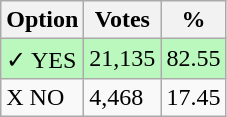<table class="wikitable">
<tr>
<th>Option</th>
<th>Votes</th>
<th>%</th>
</tr>
<tr>
<td style=background:#bbf8be>✓ YES</td>
<td style=background:#bbf8be>21,135</td>
<td style=background:#bbf8be>82.55</td>
</tr>
<tr>
<td>X NO</td>
<td>4,468</td>
<td>17.45</td>
</tr>
</table>
